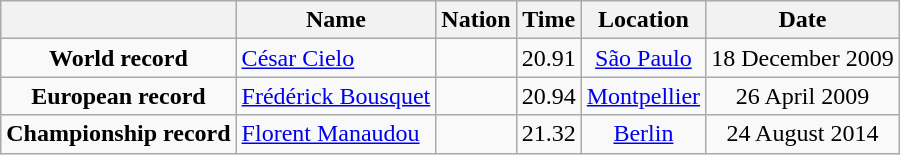<table class=wikitable style=text-align:center>
<tr>
<th></th>
<th>Name</th>
<th>Nation</th>
<th>Time</th>
<th>Location</th>
<th>Date</th>
</tr>
<tr>
<td><strong>World record</strong></td>
<td align=left><a href='#'>César Cielo</a></td>
<td align=left></td>
<td align=left>20.91</td>
<td><a href='#'>São Paulo</a></td>
<td>18 December 2009</td>
</tr>
<tr>
<td><strong>European record</strong></td>
<td align=left><a href='#'>Frédérick Bousquet</a></td>
<td align=left></td>
<td align=left>20.94</td>
<td><a href='#'>Montpellier</a></td>
<td>26 April 2009</td>
</tr>
<tr>
<td><strong>Championship record</strong></td>
<td align=left><a href='#'>Florent Manaudou</a></td>
<td align=left></td>
<td align=left>21.32</td>
<td><a href='#'>Berlin</a></td>
<td>24 August 2014</td>
</tr>
</table>
